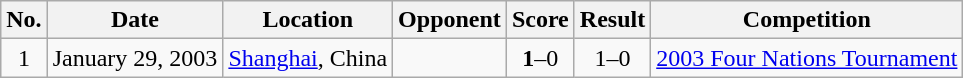<table class="wikitable plainrowheaders">
<tr>
<th>No.</th>
<th>Date</th>
<th>Location</th>
<th>Opponent</th>
<th>Score</th>
<th>Result</th>
<th>Competition</th>
</tr>
<tr>
<td align="center">1</td>
<td>January 29, 2003</td>
<td><a href='#'>Shanghai</a>, China</td>
<td></td>
<td align="center"><strong>1</strong>–0</td>
<td align="center">1–0</td>
<td><a href='#'>2003 Four Nations Tournament</a></td>
</tr>
</table>
